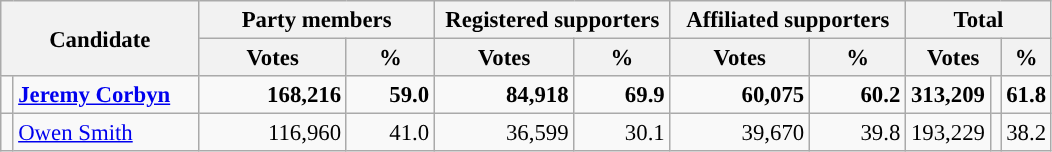<table class="wikitable" style="font-size:95%;">
<tr>
<th colspan="2" scope="col" rowspan="2" width="125">Candidate</th>
<th scope="col" colspan="2" width="150">Party members</th>
<th scope="col" colspan="2" width="150">Registered supporters</th>
<th scope="col" colspan="2" width="150">Affiliated supporters</th>
<th scope="col" colspan="3" width="75">Total</th>
</tr>
<tr>
<th>Votes</th>
<th>%</th>
<th>Votes</th>
<th>%</th>
<th>Votes</th>
<th>%</th>
<th scope="col" colspan="2">Votes</th>
<th>%</th>
</tr>
<tr align="right">
<td style="background-color: "></td>
<td scope="row" align="left"><strong><a href='#'>Jeremy Corbyn</a></strong> </td>
<td><strong>168,216</strong></td>
<td><strong>59.0</strong></td>
<td><strong>84,918</strong></td>
<td><strong>69.9</strong></td>
<td><strong>60,075</strong></td>
<td><strong>60.2</strong></td>
<td><strong>313,209</strong></td>
<td align=center></td>
<td><strong>61.8</strong></td>
</tr>
<tr align="right">
<td style="background-color: "></td>
<td scope="row" align="left"><a href='#'>Owen Smith</a></td>
<td>116,960</td>
<td>41.0</td>
<td>36,599</td>
<td>30.1</td>
<td>39,670</td>
<td>39.8</td>
<td>193,229</td>
<td align=center></td>
<td>38.2</td>
</tr>
</table>
